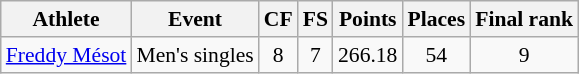<table class="wikitable" border="1" style="font-size:90%">
<tr>
<th>Athlete</th>
<th>Event</th>
<th>CF</th>
<th>FS</th>
<th>Points</th>
<th>Places</th>
<th>Final rank</th>
</tr>
<tr align=center>
<td align=left><a href='#'>Freddy Mésot</a></td>
<td>Men's singles</td>
<td>8</td>
<td>7</td>
<td>266.18</td>
<td>54</td>
<td>9</td>
</tr>
</table>
